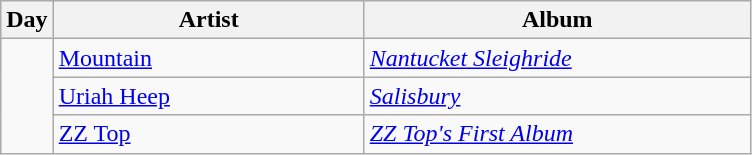<table class="wikitable" border="1">
<tr>
<th>Day</th>
<th width="200">Artist</th>
<th width="250">Album</th>
</tr>
<tr>
<td rowspan="3" style="text-align:center;"></td>
<td><a href='#'>Mountain</a></td>
<td><em><a href='#'>Nantucket Sleighride</a></em></td>
</tr>
<tr>
<td><a href='#'>Uriah Heep</a></td>
<td><em><a href='#'>Salisbury</a></em></td>
</tr>
<tr>
<td><a href='#'>ZZ Top</a></td>
<td><em><a href='#'>ZZ Top's First Album</a></em></td>
</tr>
</table>
